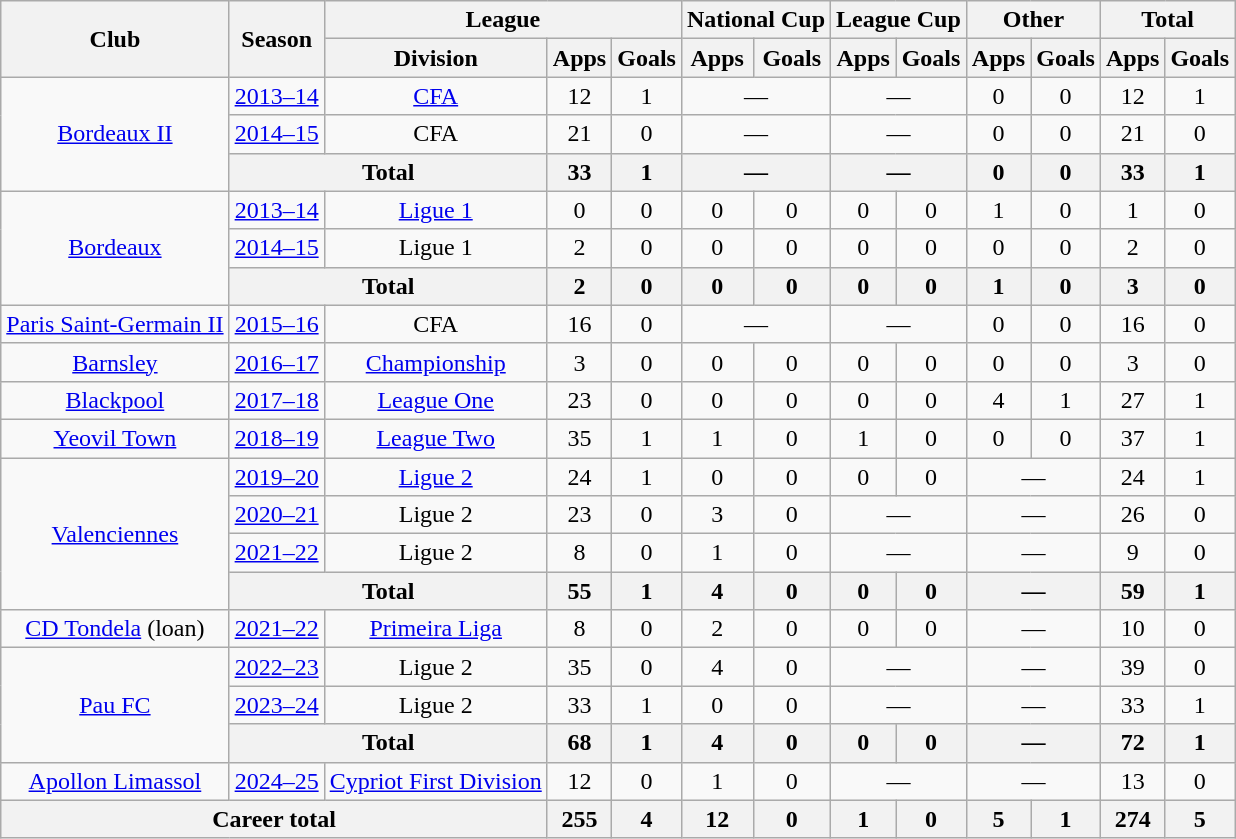<table class="wikitable" style="text-align:center">
<tr>
<th rowspan="2">Club</th>
<th rowspan="2">Season</th>
<th colspan="3">League</th>
<th colspan="2">National Cup</th>
<th colspan="2">League Cup</th>
<th colspan="2">Other</th>
<th colspan="2">Total</th>
</tr>
<tr>
<th>Division</th>
<th>Apps</th>
<th>Goals</th>
<th>Apps</th>
<th>Goals</th>
<th>Apps</th>
<th>Goals</th>
<th>Apps</th>
<th>Goals</th>
<th>Apps</th>
<th>Goals</th>
</tr>
<tr>
<td rowspan="3"><a href='#'>Bordeaux II</a></td>
<td><a href='#'>2013–14</a></td>
<td><a href='#'>CFA</a></td>
<td>12</td>
<td>1</td>
<td colspan="2">—</td>
<td colspan="2">—</td>
<td>0</td>
<td>0</td>
<td>12</td>
<td>1</td>
</tr>
<tr>
<td><a href='#'>2014–15</a></td>
<td>CFA</td>
<td>21</td>
<td>0</td>
<td colspan="2">—</td>
<td colspan="2">—</td>
<td>0</td>
<td>0</td>
<td>21</td>
<td>0</td>
</tr>
<tr>
<th colspan="2">Total</th>
<th>33</th>
<th>1</th>
<th colspan="2">—</th>
<th colspan="2">—</th>
<th>0</th>
<th>0</th>
<th>33</th>
<th>1</th>
</tr>
<tr>
<td rowspan="3"><a href='#'>Bordeaux</a></td>
<td><a href='#'>2013–14</a></td>
<td><a href='#'>Ligue 1</a></td>
<td>0</td>
<td>0</td>
<td>0</td>
<td>0</td>
<td>0</td>
<td>0</td>
<td>1</td>
<td>0</td>
<td>1</td>
<td>0</td>
</tr>
<tr>
<td><a href='#'>2014–15</a></td>
<td>Ligue 1</td>
<td>2</td>
<td>0</td>
<td>0</td>
<td>0</td>
<td>0</td>
<td>0</td>
<td>0</td>
<td>0</td>
<td>2</td>
<td>0</td>
</tr>
<tr>
<th colspan="2">Total</th>
<th>2</th>
<th>0</th>
<th>0</th>
<th>0</th>
<th>0</th>
<th>0</th>
<th>1</th>
<th>0</th>
<th>3</th>
<th>0</th>
</tr>
<tr>
<td><a href='#'>Paris Saint-Germain II</a></td>
<td><a href='#'>2015–16</a></td>
<td>CFA</td>
<td>16</td>
<td>0</td>
<td colspan="2">—</td>
<td colspan="2">—</td>
<td>0</td>
<td>0</td>
<td>16</td>
<td>0</td>
</tr>
<tr>
<td><a href='#'>Barnsley</a></td>
<td><a href='#'>2016–17</a></td>
<td><a href='#'>Championship</a></td>
<td>3</td>
<td>0</td>
<td>0</td>
<td>0</td>
<td>0</td>
<td>0</td>
<td>0</td>
<td>0</td>
<td>3</td>
<td>0</td>
</tr>
<tr>
<td><a href='#'>Blackpool</a></td>
<td><a href='#'>2017–18</a></td>
<td><a href='#'>League One</a></td>
<td>23</td>
<td>0</td>
<td>0</td>
<td>0</td>
<td>0</td>
<td>0</td>
<td>4</td>
<td>1</td>
<td>27</td>
<td>1</td>
</tr>
<tr>
<td><a href='#'>Yeovil Town</a></td>
<td><a href='#'>2018–19</a></td>
<td><a href='#'>League Two</a></td>
<td>35</td>
<td>1</td>
<td>1</td>
<td>0</td>
<td>1</td>
<td>0</td>
<td>0</td>
<td>0</td>
<td>37</td>
<td>1</td>
</tr>
<tr>
<td rowspan=4><a href='#'>Valenciennes</a></td>
<td><a href='#'>2019–20</a></td>
<td><a href='#'>Ligue 2</a></td>
<td>24</td>
<td>1</td>
<td>0</td>
<td>0</td>
<td>0</td>
<td>0</td>
<td colspan="2">—</td>
<td>24</td>
<td>1</td>
</tr>
<tr>
<td><a href='#'>2020–21</a></td>
<td>Ligue 2</td>
<td>23</td>
<td>0</td>
<td>3</td>
<td>0</td>
<td colspan="2">—</td>
<td colspan="2">—</td>
<td>26</td>
<td>0</td>
</tr>
<tr>
<td><a href='#'>2021–22</a></td>
<td>Ligue 2</td>
<td>8</td>
<td>0</td>
<td>1</td>
<td>0</td>
<td colspan="2">—</td>
<td colspan="2">—</td>
<td>9</td>
<td>0</td>
</tr>
<tr>
<th colspan="2">Total</th>
<th>55</th>
<th>1</th>
<th>4</th>
<th>0</th>
<th>0</th>
<th>0</th>
<th colspan="2">—</th>
<th>59</th>
<th>1</th>
</tr>
<tr>
<td><a href='#'>CD Tondela</a> (loan)</td>
<td><a href='#'>2021–22</a></td>
<td><a href='#'>Primeira Liga</a></td>
<td>8</td>
<td>0</td>
<td>2</td>
<td>0</td>
<td>0</td>
<td>0</td>
<td colspan="2">—</td>
<td>10</td>
<td>0</td>
</tr>
<tr>
<td rowspan="3"><a href='#'>Pau FC</a></td>
<td><a href='#'>2022–23</a></td>
<td>Ligue 2</td>
<td>35</td>
<td>0</td>
<td>4</td>
<td>0</td>
<td colspan="2">—</td>
<td colspan="2">—</td>
<td>39</td>
<td>0</td>
</tr>
<tr>
<td><a href='#'>2023–24</a></td>
<td>Ligue 2</td>
<td>33</td>
<td>1</td>
<td>0</td>
<td>0</td>
<td colspan="2">—</td>
<td colspan="2">—</td>
<td>33</td>
<td>1</td>
</tr>
<tr>
<th colspan="2">Total</th>
<th>68</th>
<th>1</th>
<th>4</th>
<th>0</th>
<th>0</th>
<th>0</th>
<th colspan="2">—</th>
<th>72</th>
<th>1</th>
</tr>
<tr>
<td><a href='#'>Apollon Limassol</a></td>
<td><a href='#'>2024–25</a></td>
<td><a href='#'>Cypriot First Division</a></td>
<td>12</td>
<td>0</td>
<td>1</td>
<td>0</td>
<td colspan="2">—</td>
<td colspan="2">—</td>
<td>13</td>
<td>0</td>
</tr>
<tr>
<th colspan="3">Career total</th>
<th>255</th>
<th>4</th>
<th>12</th>
<th>0</th>
<th>1</th>
<th>0</th>
<th>5</th>
<th>1</th>
<th>274</th>
<th>5</th>
</tr>
</table>
